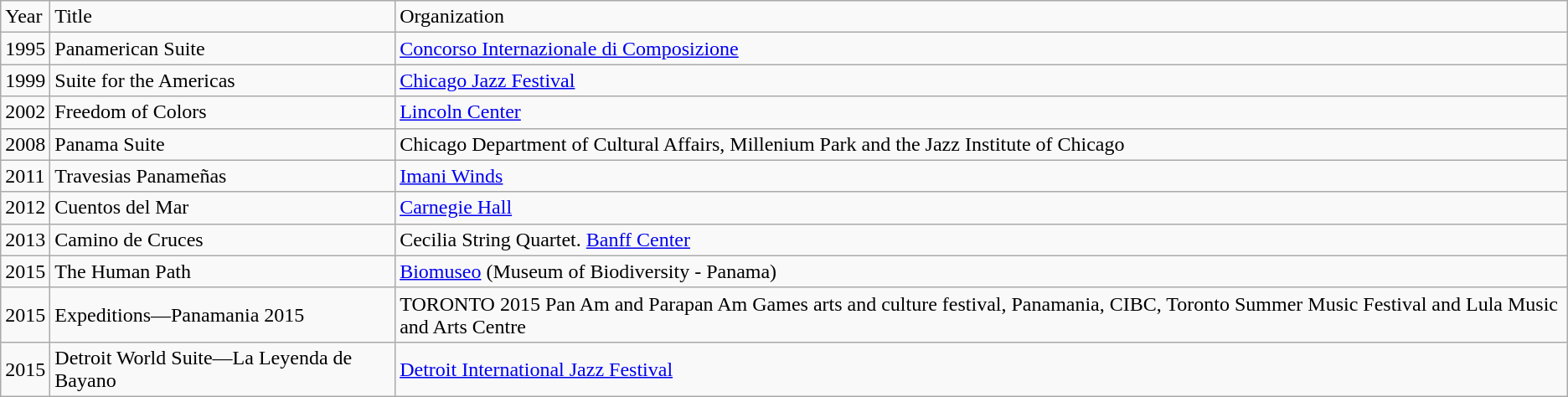<table class="wikitable sortable">
<tr>
<td>Year</td>
<td>Title</td>
<td>Organization</td>
</tr>
<tr>
<td>1995</td>
<td>Panamerican Suite</td>
<td><a href='#'>Concorso Internazionale di Composizione</a></td>
</tr>
<tr>
<td>1999</td>
<td>Suite for the Americas</td>
<td><a href='#'>Chicago Jazz Festival</a></td>
</tr>
<tr>
<td>2002</td>
<td>Freedom of Colors</td>
<td><a href='#'>Lincoln Center</a></td>
</tr>
<tr>
<td>2008</td>
<td>Panama Suite</td>
<td>Chicago Department of Cultural Affairs, Millenium Park and the Jazz Institute of Chicago</td>
</tr>
<tr>
<td>2011</td>
<td>Travesias Panameñas</td>
<td><a href='#'>Imani Winds</a></td>
</tr>
<tr>
<td>2012</td>
<td>Cuentos del Mar</td>
<td><a href='#'>Carnegie Hall</a></td>
</tr>
<tr>
<td>2013</td>
<td>Camino de Cruces</td>
<td>Cecilia String Quartet. <a href='#'>Banff Center</a></td>
</tr>
<tr>
<td>2015</td>
<td>The Human Path</td>
<td><a href='#'>Biomuseo</a> (Museum of Biodiversity - Panama)</td>
</tr>
<tr>
<td>2015</td>
<td>Expeditions—Panamania 2015</td>
<td>TORONTO 2015 Pan Am and Parapan Am Games arts and culture festival, Panamania, CIBC, Toronto Summer Music Festival and Lula Music and Arts Centre</td>
</tr>
<tr>
<td>2015</td>
<td>Detroit World Suite—La Leyenda de Bayano</td>
<td><a href='#'>Detroit International Jazz Festival</a></td>
</tr>
</table>
